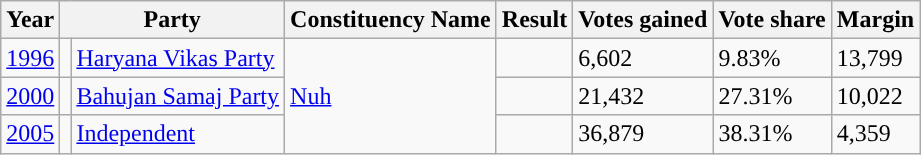<table class="wikitable">
<tr>
<th>Year</th>
<th colspan="2">Party</th>
<th>Constituency Name</th>
<th>Result</th>
<th>Votes gained</th>
<th>Vote share</th>
<th>Margin</th>
</tr>
<tr>
<td><a href='#'>1996</a></td>
<td></td>
<td><a href='#'>Haryana Vikas Party</a></td>
<td rowspan="3"><a href='#'>Nuh</a></td>
<td></td>
<td>6,602</td>
<td>9.83%</td>
<td>13,799</td>
</tr>
<tr>
<td><a href='#'>2000</a></td>
<td></td>
<td><a href='#'>Bahujan Samaj Party</a></td>
<td></td>
<td>21,432</td>
<td>27.31%</td>
<td>10,022</td>
</tr>
<tr>
<td><a href='#'>2005</a></td>
<td></td>
<td><a href='#'>Independent</a></td>
<td></td>
<td>36,879</td>
<td>38.31%</td>
<td>4,359</td>
</tr>
</table>
